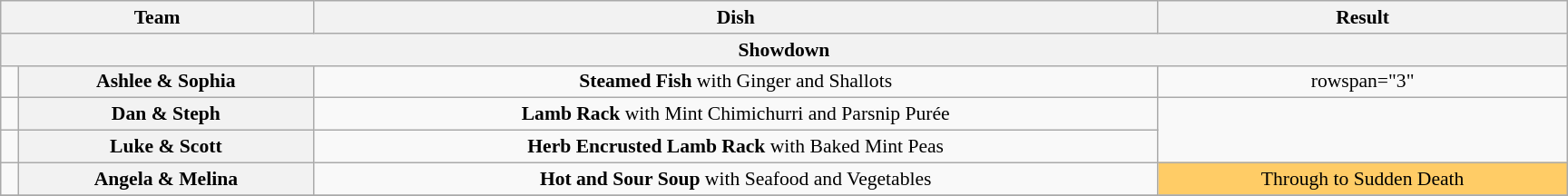<table class="wikitable plainrowheaders" style="margin:1em auto; text-align:center; font-size:90%; width:80em;">
<tr>
<th colspan="2">Team</th>
<th>Dish</th>
<th>Result</th>
</tr>
<tr>
<th colspan="4" >Showdown</th>
</tr>
<tr>
<td></td>
<th>Ashlee & Sophia</th>
<td><strong>Steamed Fish</strong> with Ginger and Shallots</td>
<td>rowspan="3" </td>
</tr>
<tr>
<td></td>
<th>Dan & Steph</th>
<td><strong>Lamb Rack</strong> with Mint Chimichurri and Parsnip Purée</td>
</tr>
<tr>
<td></td>
<th>Luke & Scott</th>
<td><strong>Herb Encrusted Lamb Rack</strong> with Baked Mint Peas</td>
</tr>
<tr>
<td></td>
<th>Angela & Melina</th>
<td><strong>Hot and Sour Soup</strong> with Seafood and Vegetables</td>
<td style="background:#FFCC66;">Through to Sudden Death</td>
</tr>
<tr>
</tr>
</table>
